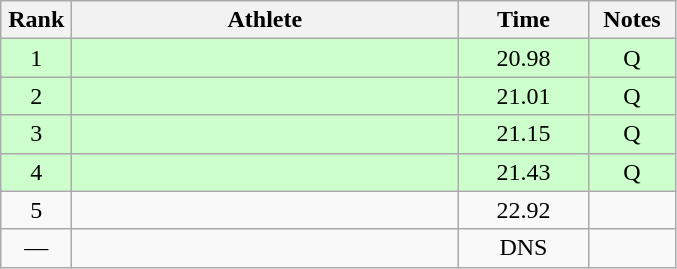<table class="wikitable" style="text-align:center">
<tr>
<th width=40>Rank</th>
<th width=250>Athlete</th>
<th width=80>Time</th>
<th width=50>Notes</th>
</tr>
<tr bgcolor="ccffcc">
<td>1</td>
<td align=left></td>
<td>20.98</td>
<td>Q</td>
</tr>
<tr bgcolor="ccffcc">
<td>2</td>
<td align=left></td>
<td>21.01</td>
<td>Q</td>
</tr>
<tr bgcolor="ccffcc">
<td>3</td>
<td align=left></td>
<td>21.15</td>
<td>Q</td>
</tr>
<tr bgcolor="ccffcc">
<td>4</td>
<td align=left></td>
<td>21.43</td>
<td>Q</td>
</tr>
<tr>
<td>5</td>
<td align=left></td>
<td>22.92</td>
<td></td>
</tr>
<tr>
<td>—</td>
<td align=left></td>
<td>DNS</td>
<td></td>
</tr>
</table>
